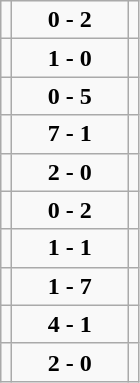<table class="wikitable" style="text-align:center">
<tr>
<td align="left"></td>
<td width="70px"><strong>0 - 2</strong></td>
<td align="left"></td>
</tr>
<tr>
<td align="left"></td>
<td width="70px"><strong>1 - 0</strong></td>
<td align="left"></td>
</tr>
<tr>
<td align="left"></td>
<td width="70px"><strong>0 - 5</strong></td>
<td align="left"></td>
</tr>
<tr>
<td align="left"></td>
<td width="70px"><strong>7 - 1</strong></td>
<td align="left"></td>
</tr>
<tr>
<td align="left"></td>
<td width="70px"><strong>2 - 0</strong></td>
<td align="left"></td>
</tr>
<tr>
<td align="left"></td>
<td width="70px"><strong>0 - 2</strong></td>
<td align="left"></td>
</tr>
<tr>
<td align="left"></td>
<td width="70px"><strong>1 - 1</strong></td>
<td align="left"></td>
</tr>
<tr>
<td align="left"></td>
<td width="70px"><strong>1 - 7</strong></td>
<td align="left"></td>
</tr>
<tr>
<td align="left"></td>
<td width="70px"><strong>4 - 1</strong></td>
<td align="left"></td>
</tr>
<tr>
<td align="left"></td>
<td width="70px"><strong>2 - 0</strong></td>
<td align="left"></td>
</tr>
</table>
